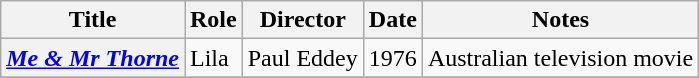<table class="wikitable plainrowheaders sortable">
<tr>
<th scope="col">Title</th>
<th scope="col" class="unsortable">Role</th>
<th scope="col">Director</th>
<th scope="col">Date</th>
<th scope="col" class="unsortable">Notes</th>
</tr>
<tr>
<th scope="row"><em><a href='#'>Me & Mr Thorne</a></em></th>
<td>Lila</td>
<td>Paul Eddey</td>
<td>1976</td>
<td>Australian television movie</td>
</tr>
<tr>
</tr>
</table>
